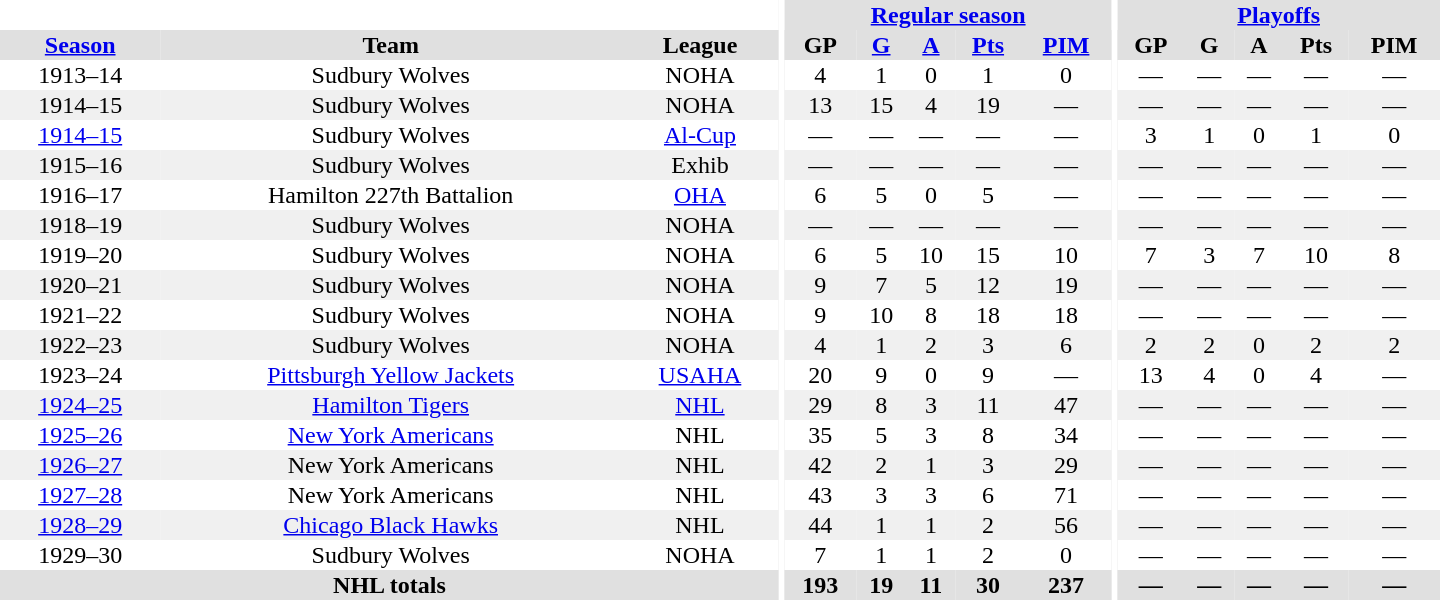<table border="0" cellpadding="1" cellspacing="0" style="text-align:center; width:60em">
<tr bgcolor="#e0e0e0">
<th colspan="3" bgcolor="#ffffff"></th>
<th rowspan="100" bgcolor="#ffffff"></th>
<th colspan="5"><a href='#'>Regular season</a></th>
<th rowspan="100" bgcolor="#ffffff"></th>
<th colspan="5"><a href='#'>Playoffs</a></th>
</tr>
<tr bgcolor="#e0e0e0">
<th><a href='#'>Season</a></th>
<th>Team</th>
<th>League</th>
<th>GP</th>
<th><a href='#'>G</a></th>
<th><a href='#'>A</a></th>
<th><a href='#'>Pts</a></th>
<th><a href='#'>PIM</a></th>
<th>GP</th>
<th>G</th>
<th>A</th>
<th>Pts</th>
<th>PIM</th>
</tr>
<tr>
<td>1913–14</td>
<td>Sudbury Wolves</td>
<td>NOHA</td>
<td>4</td>
<td>1</td>
<td>0</td>
<td>1</td>
<td>0</td>
<td>—</td>
<td>—</td>
<td>—</td>
<td>—</td>
<td>—</td>
</tr>
<tr bgcolor="#f0f0f0">
<td>1914–15</td>
<td>Sudbury Wolves</td>
<td>NOHA</td>
<td>13</td>
<td>15</td>
<td>4</td>
<td>19</td>
<td>—</td>
<td>—</td>
<td>—</td>
<td>—</td>
<td>—</td>
<td>—</td>
</tr>
<tr>
<td><a href='#'>1914–15</a></td>
<td>Sudbury Wolves</td>
<td><a href='#'>Al-Cup</a></td>
<td>—</td>
<td>—</td>
<td>—</td>
<td>—</td>
<td>—</td>
<td>3</td>
<td>1</td>
<td>0</td>
<td>1</td>
<td>0</td>
</tr>
<tr bgcolor="#f0f0f0">
<td>1915–16</td>
<td>Sudbury Wolves</td>
<td>Exhib</td>
<td>—</td>
<td>—</td>
<td>—</td>
<td>—</td>
<td>—</td>
<td>—</td>
<td>—</td>
<td>—</td>
<td>—</td>
<td>—</td>
</tr>
<tr>
<td>1916–17</td>
<td>Hamilton 227th Battalion</td>
<td><a href='#'>OHA</a></td>
<td>6</td>
<td>5</td>
<td>0</td>
<td>5</td>
<td>—</td>
<td>—</td>
<td>—</td>
<td>—</td>
<td>—</td>
<td>—</td>
</tr>
<tr bgcolor="#f0f0f0">
<td>1918–19</td>
<td>Sudbury Wolves</td>
<td>NOHA</td>
<td>—</td>
<td>—</td>
<td>—</td>
<td>—</td>
<td>—</td>
<td>—</td>
<td>—</td>
<td>—</td>
<td>—</td>
<td>—</td>
</tr>
<tr>
<td>1919–20</td>
<td>Sudbury Wolves</td>
<td>NOHA</td>
<td>6</td>
<td>5</td>
<td>10</td>
<td>15</td>
<td>10</td>
<td>7</td>
<td>3</td>
<td>7</td>
<td>10</td>
<td>8</td>
</tr>
<tr bgcolor="#f0f0f0">
<td>1920–21</td>
<td>Sudbury Wolves</td>
<td>NOHA</td>
<td>9</td>
<td>7</td>
<td>5</td>
<td>12</td>
<td>19</td>
<td>—</td>
<td>—</td>
<td>—</td>
<td>—</td>
<td>—</td>
</tr>
<tr>
<td>1921–22</td>
<td>Sudbury Wolves</td>
<td>NOHA</td>
<td>9</td>
<td>10</td>
<td>8</td>
<td>18</td>
<td>18</td>
<td>—</td>
<td>—</td>
<td>—</td>
<td>—</td>
<td>—</td>
</tr>
<tr bgcolor="#f0f0f0">
<td>1922–23</td>
<td>Sudbury Wolves</td>
<td>NOHA</td>
<td>4</td>
<td>1</td>
<td>2</td>
<td>3</td>
<td>6</td>
<td>2</td>
<td>2</td>
<td>0</td>
<td>2</td>
<td>2</td>
</tr>
<tr>
<td>1923–24</td>
<td><a href='#'>Pittsburgh Yellow Jackets</a></td>
<td><a href='#'>USAHA</a></td>
<td>20</td>
<td>9</td>
<td>0</td>
<td>9</td>
<td>—</td>
<td>13</td>
<td>4</td>
<td>0</td>
<td>4</td>
<td>—</td>
</tr>
<tr bgcolor="#f0f0f0">
<td><a href='#'>1924–25</a></td>
<td><a href='#'>Hamilton Tigers</a></td>
<td><a href='#'>NHL</a></td>
<td>29</td>
<td>8</td>
<td>3</td>
<td>11</td>
<td>47</td>
<td>—</td>
<td>—</td>
<td>—</td>
<td>—</td>
<td>—</td>
</tr>
<tr>
<td><a href='#'>1925–26</a></td>
<td><a href='#'>New York Americans</a></td>
<td>NHL</td>
<td>35</td>
<td>5</td>
<td>3</td>
<td>8</td>
<td>34</td>
<td>—</td>
<td>—</td>
<td>—</td>
<td>—</td>
<td>—</td>
</tr>
<tr bgcolor="#f0f0f0">
<td><a href='#'>1926–27</a></td>
<td>New York Americans</td>
<td>NHL</td>
<td>42</td>
<td>2</td>
<td>1</td>
<td>3</td>
<td>29</td>
<td>—</td>
<td>—</td>
<td>—</td>
<td>—</td>
<td>—</td>
</tr>
<tr>
<td><a href='#'>1927–28</a></td>
<td>New York Americans</td>
<td>NHL</td>
<td>43</td>
<td>3</td>
<td>3</td>
<td>6</td>
<td>71</td>
<td>—</td>
<td>—</td>
<td>—</td>
<td>—</td>
<td>—</td>
</tr>
<tr bgcolor="#f0f0f0">
<td><a href='#'>1928–29</a></td>
<td><a href='#'>Chicago Black Hawks</a></td>
<td>NHL</td>
<td>44</td>
<td>1</td>
<td>1</td>
<td>2</td>
<td>56</td>
<td>—</td>
<td>—</td>
<td>—</td>
<td>—</td>
<td>—</td>
</tr>
<tr>
<td>1929–30</td>
<td>Sudbury Wolves</td>
<td>NOHA</td>
<td>7</td>
<td>1</td>
<td>1</td>
<td>2</td>
<td>0</td>
<td>—</td>
<td>—</td>
<td>—</td>
<td>—</td>
<td>—</td>
</tr>
<tr bgcolor="#e0e0e0">
<th colspan="3">NHL totals</th>
<th>193</th>
<th>19</th>
<th>11</th>
<th>30</th>
<th>237</th>
<th>—</th>
<th>—</th>
<th>—</th>
<th>—</th>
<th>—</th>
</tr>
</table>
